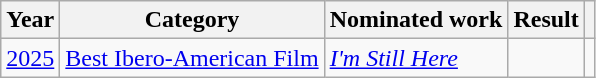<table class="wikitable sortable">
<tr>
<th>Year</th>
<th>Category</th>
<th>Nominated work</th>
<th>Result</th>
<th class="unsortable"></th>
</tr>
<tr>
<td><a href='#'>2025</a></td>
<td><a href='#'>Best Ibero-American Film</a></td>
<td><em><a href='#'>I'm Still Here</a></em></td>
<td></td>
<td></td>
</tr>
</table>
